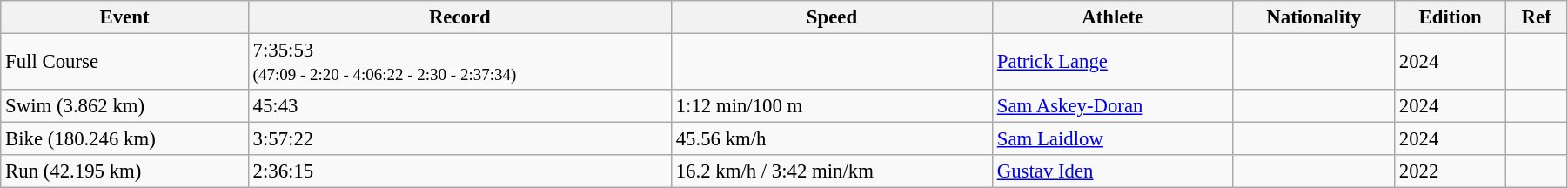<table class="wikitable" style="font-size:95%; width: 95%;">
<tr>
<th>Event</th>
<th>Record</th>
<th>Speed</th>
<th>Athlete</th>
<th>Nationality</th>
<th>Edition</th>
<th>Ref</th>
</tr>
<tr>
<td>Full Course</td>
<td>7:35:53<br> <small>(47:09 - 2:20 - 4:06:22 - 2:30 - 2:37:34)</small></td>
<td></td>
<td><a href='#'>Patrick Lange</a></td>
<td></td>
<td>2024</td>
<td></td>
</tr>
<tr>
<td>Swim (3.862 km)</td>
<td>45:43</td>
<td>1:12 min/100 m</td>
<td><a href='#'>Sam Askey-Doran</a></td>
<td></td>
<td>2024</td>
<td></td>
</tr>
<tr>
<td>Bike (180.246 km)</td>
<td>3:57:22</td>
<td>45.56 km/h</td>
<td><a href='#'>Sam Laidlow</a></td>
<td></td>
<td>2024</td>
<td></td>
</tr>
<tr>
<td>Run (42.195 km)</td>
<td>2:36:15</td>
<td>16.2 km/h / 3:42 min/km</td>
<td><a href='#'>Gustav Iden</a></td>
<td></td>
<td>2022</td>
<td></td>
</tr>
</table>
